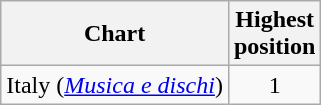<table class="wikitable">
<tr>
<th>Chart</th>
<th>Highest<br>position</th>
</tr>
<tr>
<td>Italy (<em><a href='#'>Musica e dischi</a></em>)</td>
<td style="text-align:center">1</td>
</tr>
</table>
